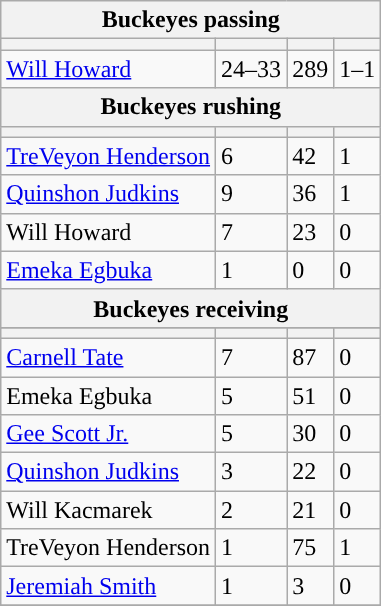<table class="wikitable plainrowheaders">
<tr>
<th colspan="6">Buckeyes passing</th>
</tr>
<tr>
<th scope="col"></th>
<th scope="col"></th>
<th scope="col"></th>
<th scope="col"></th>
</tr>
<tr>
<td><a href='#'>Will Howard</a></td>
<td>24–33</td>
<td>289</td>
<td>1–1</td>
</tr>
<tr>
<th colspan="6">Buckeyes rushing</th>
</tr>
<tr>
<th scope="col"></th>
<th scope="col"></th>
<th scope="col"></th>
<th scope="col"></th>
</tr>
<tr>
<td><a href='#'>TreVeyon Henderson</a></td>
<td>6</td>
<td>42</td>
<td>1</td>
</tr>
<tr>
<td><a href='#'>Quinshon Judkins</a></td>
<td>9</td>
<td>36</td>
<td>1</td>
</tr>
<tr>
<td>Will Howard</td>
<td>7</td>
<td>23</td>
<td>0</td>
</tr>
<tr>
<td><a href='#'>Emeka Egbuka</a></td>
<td>1</td>
<td>0</td>
<td>0</td>
</tr>
<tr>
<th colspan="6">Buckeyes receiving</th>
</tr>
<tr>
</tr>
<tr>
<th scope="col"></th>
<th scope="col"></th>
<th scope="col"></th>
<th scope="col"></th>
</tr>
<tr>
<td><a href='#'>Carnell Tate</a></td>
<td>7</td>
<td>87</td>
<td>0</td>
</tr>
<tr>
<td>Emeka Egbuka</td>
<td>5</td>
<td>51</td>
<td>0</td>
</tr>
<tr>
<td><a href='#'>Gee Scott Jr.</a></td>
<td>5</td>
<td>30</td>
<td>0</td>
</tr>
<tr>
<td><a href='#'>Quinshon Judkins</a></td>
<td>3</td>
<td>22</td>
<td>0</td>
</tr>
<tr>
<td>Will Kacmarek</td>
<td>2</td>
<td>21</td>
<td>0</td>
</tr>
<tr>
<td>TreVeyon Henderson</td>
<td>1</td>
<td>75</td>
<td>1</td>
</tr>
<tr>
<td><a href='#'>Jeremiah Smith</a></td>
<td>1</td>
<td>3</td>
<td>0</td>
</tr>
<tr>
</tr>
</table>
